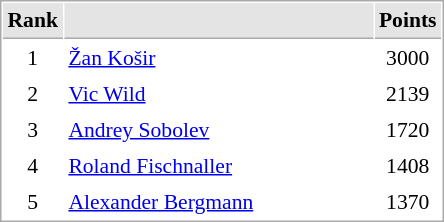<table cellspacing="1" cellpadding="3" style="border:1px solid #aaa; font-size:90%;">
<tr style="background:#e4e4e4;">
<th style="border-bottom:1px solid #aaa; width:10px;">Rank</th>
<th style="border-bottom:1px solid #aaa; width:200px;"></th>
<th style="border-bottom:1px solid #aaa; width:20px;">Points</th>
</tr>
<tr>
<td align=center>1</td>
<td> <a href='#'>Žan Košir</a></td>
<td align=center>3000</td>
</tr>
<tr>
<td align=center>2</td>
<td> <a href='#'>Vic Wild</a></td>
<td align=center>2139</td>
</tr>
<tr>
<td align=center>3</td>
<td> <a href='#'>Andrey Sobolev</a></td>
<td align=center>1720</td>
</tr>
<tr>
<td align=center>4</td>
<td> <a href='#'>Roland Fischnaller</a></td>
<td align=center>1408</td>
</tr>
<tr>
<td align=center>5</td>
<td> <a href='#'>Alexander Bergmann</a></td>
<td align=center>1370</td>
</tr>
</table>
